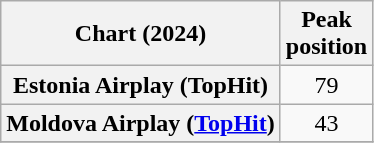<table class="wikitable sortable plainrowheaders" style="text-align:center">
<tr>
<th scope="col">Chart (2024)</th>
<th scope="col">Peak<br>position</th>
</tr>
<tr>
<th scope="row">Estonia Airplay (TopHit)</th>
<td>79</td>
</tr>
<tr>
<th scope="row">Moldova Airplay (<a href='#'>TopHit</a>)</th>
<td>43</td>
</tr>
<tr>
</tr>
</table>
